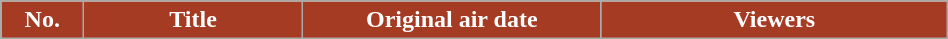<table class="wikitable plainrowheaders" style="width:50%;">
<tr>
<th scope="col" style="background:#a63b24; color:#fff; width:3em;">No.</th>
<th scope="col" style="background:#a63b24; color:#fff;">Title</th>
<th scope="col" style="background:#a63b24; color:#fff; width:12em;">Original air date</th>
<th scope="col" style="background:#a63b24; color:#fff;">Viewers<br>










</th>
</tr>
</table>
